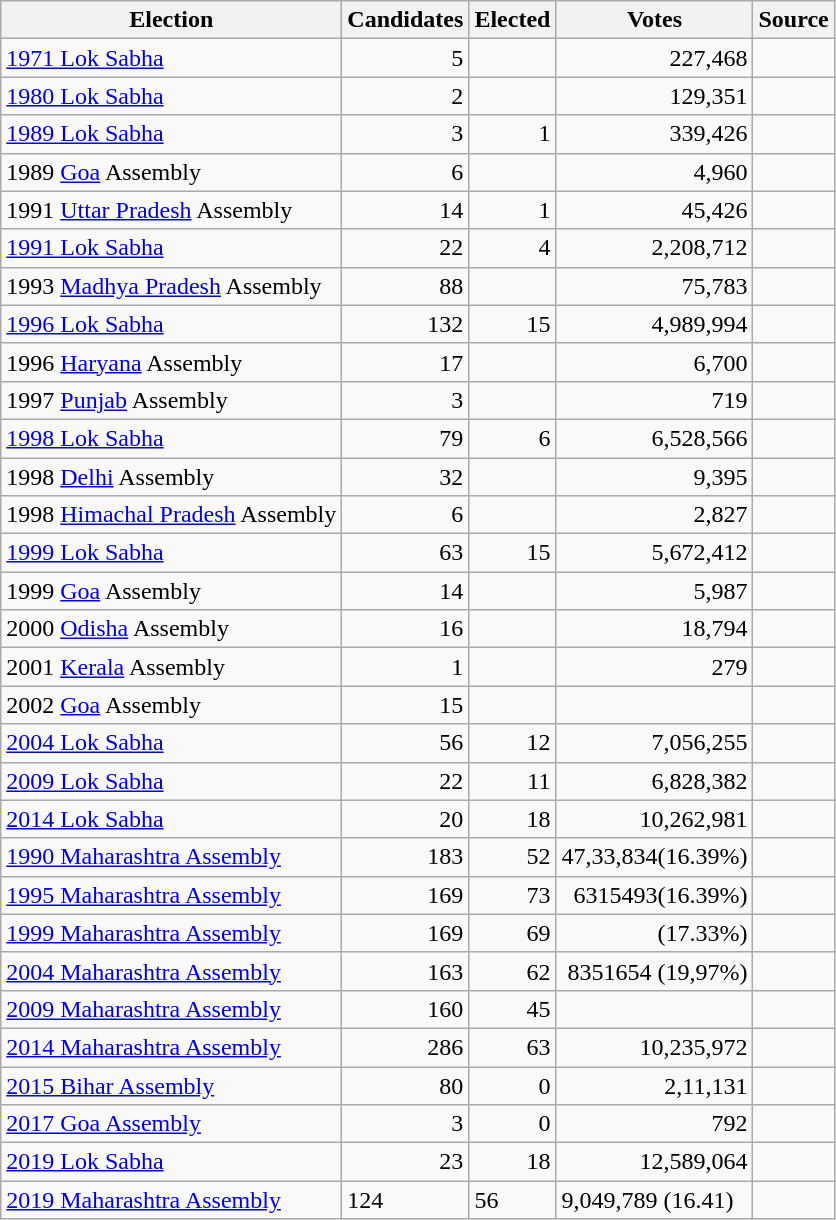<table class="wikitable">
<tr>
<th>Election</th>
<th>Candidates</th>
<th>Elected</th>
<th>Votes</th>
<th>Source</th>
</tr>
<tr>
<td align="left"><a href='#'>1971 Lok Sabha</a></td>
<td style="text-align:right;">5</td>
<td style="text-align:right;"></td>
<td style="text-align:right;">227,468</td>
<td style="text-align:right;"></td>
</tr>
<tr>
<td align="left"><a href='#'>1980 Lok Sabha</a></td>
<td style="text-align:right;">2</td>
<td style="text-align:right;"></td>
<td style="text-align:right;">129,351</td>
<td style="text-align:right;"></td>
</tr>
<tr>
<td align="left"><a href='#'>1989 Lok Sabha</a></td>
<td style="text-align:right;">3</td>
<td style="text-align:right;">1</td>
<td style="text-align:right;">339,426</td>
<td style="text-align:right;"></td>
</tr>
<tr>
<td align="left">1989 <a href='#'>Goa</a> Assembly</td>
<td style="text-align:right;">6</td>
<td style="text-align:right;"> </td>
<td style="text-align:right;">4,960</td>
<td style="text-align:right;"></td>
</tr>
<tr>
<td align="left">1991 <a href='#'>Uttar Pradesh</a> Assembly</td>
<td style="text-align:right;">14</td>
<td style="text-align:right;">1</td>
<td style="text-align:right;">45,426</td>
<td style="text-align:right;"></td>
</tr>
<tr>
<td align="left"><a href='#'>1991 Lok Sabha</a></td>
<td style="text-align:right;">22</td>
<td style="text-align:right;">4</td>
<td style="text-align:right;">2,208,712</td>
<td style="text-align:right;"></td>
</tr>
<tr>
<td align="left">1993 <a href='#'>Madhya Pradesh</a> Assembly</td>
<td style="text-align:right;">88</td>
<td style="text-align:right;"></td>
<td style="text-align:right;">75,783</td>
<td style="text-align:right;"></td>
</tr>
<tr>
<td align="left"><a href='#'>1996 Lok Sabha</a></td>
<td style="text-align:right;">132</td>
<td style="text-align:right;">15</td>
<td style="text-align:right;">4,989,994</td>
<td style="text-align:right;"></td>
</tr>
<tr>
<td align="left">1996 <a href='#'>Haryana</a> Assembly</td>
<td style="text-align:right;">17</td>
<td style="text-align:right;"></td>
<td style="text-align:right;">6,700</td>
<td style="text-align:right;"></td>
</tr>
<tr>
<td align="left">1997 <a href='#'>Punjab</a> Assembly</td>
<td style="text-align:right;">3</td>
<td style="text-align:right;"></td>
<td style="text-align:right;">719</td>
<td style="text-align:right;"></td>
</tr>
<tr>
<td align="left"><a href='#'>1998 Lok Sabha</a></td>
<td style="text-align:right;">79</td>
<td style="text-align:right;">6</td>
<td style="text-align:right;">6,528,566</td>
<td style="text-align:right;"></td>
</tr>
<tr>
<td align="left">1998 <a href='#'>Delhi</a> Assembly</td>
<td style="text-align:right;">32</td>
<td style="text-align:right;"></td>
<td style="text-align:right;">9,395</td>
<td style="text-align:right;"></td>
</tr>
<tr>
<td align="left">1998 <a href='#'>Himachal Pradesh</a> Assembly</td>
<td style="text-align:right;">6</td>
<td style="text-align:right;"></td>
<td style="text-align:right;">2,827</td>
<td style="text-align:right;"></td>
</tr>
<tr>
<td align="left"><a href='#'>1999 Lok Sabha</a></td>
<td style="text-align:right;">63</td>
<td style="text-align:right;">15</td>
<td style="text-align:right;">5,672,412</td>
<td style="text-align:right;"></td>
</tr>
<tr>
<td align="left">1999 <a href='#'>Goa</a> Assembly</td>
<td style="text-align:right;">14</td>
<td style="text-align:right;"> </td>
<td style="text-align:right;">5,987</td>
<td style="text-align:right;"></td>
</tr>
<tr>
<td align="left">2000 <a href='#'>Odisha</a> Assembly</td>
<td style="text-align:right;">16</td>
<td style="text-align:right;"> </td>
<td style="text-align:right;">18,794</td>
<td style="text-align:right;"></td>
</tr>
<tr>
<td align="left">2001 <a href='#'>Kerala</a> Assembly</td>
<td style="text-align:right;">1</td>
<td style="text-align:right;"> </td>
<td style="text-align:right;">279</td>
<td style="text-align:right;"></td>
</tr>
<tr>
<td align="left">2002 <a href='#'>Goa</a> Assembly</td>
<td style="text-align:right;">15</td>
<td style="text-align:right;"> </td>
<td style="text-align:right;"></td>
<td style="text-align:right;"></td>
</tr>
<tr>
<td align="left"><a href='#'>2004 Lok Sabha</a></td>
<td style="text-align:right;">56</td>
<td style="text-align:right;">12</td>
<td style="text-align:right;">7,056,255</td>
<td style="text-align:right;"></td>
</tr>
<tr>
<td align="left"><a href='#'>2009 Lok Sabha</a></td>
<td style="text-align:right;">22</td>
<td style="text-align:right;">11</td>
<td style="text-align:right;">6,828,382</td>
<td style="text-align:right;"></td>
</tr>
<tr>
<td align="left"><a href='#'>2014 Lok Sabha</a></td>
<td style="text-align:right;">20</td>
<td style="text-align:right;">18</td>
<td style="text-align:right;">10,262,981</td>
<td style="text-align:right;"></td>
</tr>
<tr>
<td align="left"><a href='#'>1990 Maharashtra Assembly</a></td>
<td style="text-align:right;">183</td>
<td style="text-align:right;">52</td>
<td style="text-align:right;">47,33,834(16.39%)</td>
<td style="text-align:right;"></td>
</tr>
<tr>
<td align="left"><a href='#'>1995 Maharashtra Assembly</a></td>
<td style="text-align:right;">169</td>
<td style="text-align:right;">73</td>
<td style="text-align:right;">6315493(16.39%)</td>
<td style="text-align:right;"></td>
</tr>
<tr>
<td align="left"><a href='#'>1999 Maharashtra Assembly</a></td>
<td style="text-align:right;">169</td>
<td style="text-align:right;">69</td>
<td style="text-align:right;">(17.33%)</td>
<td style="text-align:right;"></td>
</tr>
<tr>
<td align="left"><a href='#'>2004 Maharashtra Assembly</a></td>
<td style="text-align:right;">163</td>
<td style="text-align:right;">62</td>
<td style="text-align:right;">8351654 (19,97%)</td>
<td style="text-align:right;"></td>
</tr>
<tr>
<td align="left"><a href='#'>2009 Maharashtra Assembly</a></td>
<td style="text-align:right;">160</td>
<td style="text-align:right;">45</td>
<td style="text-align:right;"></td>
<td style="text-align:right;"></td>
</tr>
<tr>
<td align="left"><a href='#'>2014 Maharashtra Assembly</a></td>
<td style="text-align:right;">286</td>
<td style="text-align:right;">63</td>
<td style="text-align:right;">10,235,972</td>
<td style="text-align:right;"></td>
</tr>
<tr>
<td align="left"><a href='#'>2015 Bihar Assembly</a></td>
<td style="text-align:right;">80</td>
<td style="text-align:right;">0</td>
<td style="text-align:right;">2,11,131</td>
<td style="text-align:right;"></td>
</tr>
<tr>
<td align="left"><a href='#'>2017 Goa Assembly</a></td>
<td style="text-align:right;">3</td>
<td style="text-align:right;">0</td>
<td style="text-align:right;">792</td>
<td style="text-align:right;"></td>
</tr>
<tr>
<td align="left"><a href='#'>2019 Lok Sabha</a></td>
<td style="text-align:right;">23</td>
<td style="text-align:right;">18</td>
<td style="text-align:right;">12,589,064</td>
<td style="text-align:right;"></td>
</tr>
<tr>
<td><a href='#'>2019 Maharashtra Assembly</a></td>
<td>124</td>
<td>56</td>
<td>9,049,789 (16.41)</td>
<td></td>
</tr>
</table>
